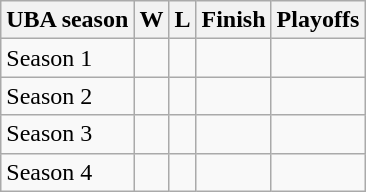<table class="wikitable">
<tr>
<th>UBA season</th>
<th>W</th>
<th>L</th>
<th>Finish</th>
<th>Playoffs</th>
</tr>
<tr>
<td>Season 1</td>
<td></td>
<td></td>
<td></td>
<td></td>
</tr>
<tr>
<td>Season 2</td>
<td></td>
<td></td>
<td></td>
<td></td>
</tr>
<tr>
<td>Season 3</td>
<td></td>
<td></td>
<td></td>
<td></td>
</tr>
<tr>
<td>Season 4</td>
<td></td>
<td></td>
<td></td>
<td></td>
</tr>
</table>
